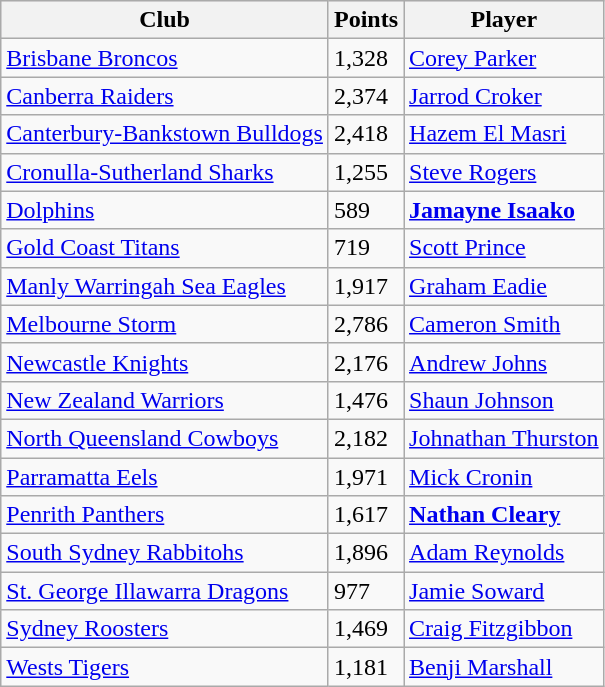<table class="wikitable sortable">
<tr style="background:#ede7eb;">
<th>Club</th>
<th>Points</th>
<th>Player</th>
</tr>
<tr>
<td> <a href='#'>Brisbane Broncos</a></td>
<td>1,328</td>
<td><a href='#'>Corey Parker</a></td>
</tr>
<tr>
<td> <a href='#'>Canberra Raiders</a></td>
<td>2,374</td>
<td><a href='#'>Jarrod Croker</a></td>
</tr>
<tr>
<td> <a href='#'>Canterbury-Bankstown Bulldogs</a></td>
<td>2,418</td>
<td><a href='#'>Hazem El Masri</a></td>
</tr>
<tr>
<td> <a href='#'>Cronulla-Sutherland Sharks</a></td>
<td>1,255</td>
<td><a href='#'>Steve Rogers</a></td>
</tr>
<tr>
<td> <a href='#'>Dolphins</a></td>
<td>589</td>
<td><strong><a href='#'>Jamayne Isaako</a></strong></td>
</tr>
<tr>
<td> <a href='#'>Gold Coast Titans</a></td>
<td>719</td>
<td><a href='#'>Scott Prince</a></td>
</tr>
<tr>
<td> <a href='#'>Manly Warringah Sea Eagles</a></td>
<td>1,917</td>
<td><a href='#'>Graham Eadie</a></td>
</tr>
<tr>
<td> <a href='#'>Melbourne Storm</a></td>
<td>2,786</td>
<td><a href='#'>Cameron Smith</a></td>
</tr>
<tr>
<td> <a href='#'>Newcastle Knights</a></td>
<td>2,176</td>
<td><a href='#'>Andrew Johns</a></td>
</tr>
<tr>
<td> <a href='#'>New Zealand Warriors</a></td>
<td>1,476</td>
<td><a href='#'>Shaun Johnson</a></td>
</tr>
<tr>
<td> <a href='#'>North Queensland Cowboys</a></td>
<td>2,182</td>
<td><a href='#'>Johnathan Thurston</a></td>
</tr>
<tr>
<td> <a href='#'>Parramatta Eels</a></td>
<td>1,971</td>
<td><a href='#'>Mick Cronin</a></td>
</tr>
<tr>
<td> <a href='#'>Penrith Panthers</a></td>
<td>1,617</td>
<td><strong><a href='#'>Nathan Cleary</a></strong></td>
</tr>
<tr x>
<td> <a href='#'>South Sydney Rabbitohs</a></td>
<td>1,896</td>
<td><a href='#'>Adam Reynolds</a></td>
</tr>
<tr>
<td> <a href='#'>St. George Illawarra Dragons</a></td>
<td>977</td>
<td><a href='#'>Jamie Soward</a></td>
</tr>
<tr>
<td> <a href='#'>Sydney Roosters</a></td>
<td>1,469</td>
<td><a href='#'>Craig Fitzgibbon</a></td>
</tr>
<tr>
<td> <a href='#'>Wests Tigers</a></td>
<td>1,181</td>
<td><a href='#'>Benji Marshall</a></td>
</tr>
</table>
